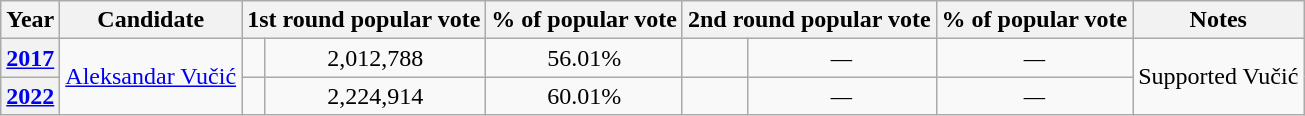<table class="wikitable" style="text-align:center">
<tr>
<th>Year</th>
<th>Candidate</th>
<th colspan="2">1st round popular vote</th>
<th>% of popular vote</th>
<th colspan="2">2nd round popular vote</th>
<th>% of popular vote</th>
<th>Notes</th>
</tr>
<tr>
<th><a href='#'>2017</a></th>
<td rowspan="2"><a href='#'>Aleksandar Vučić</a></td>
<td></td>
<td>2,012,788</td>
<td>56.01%</td>
<td></td>
<td><em>—</em></td>
<td><em>—</em></td>
<td rowspan="2" style="text-align: left">Supported Vučić</td>
</tr>
<tr>
<th><a href='#'>2022</a></th>
<td></td>
<td>2,224,914</td>
<td>60.01%</td>
<td></td>
<td><em>—</em></td>
<td><em>—</em></td>
</tr>
</table>
